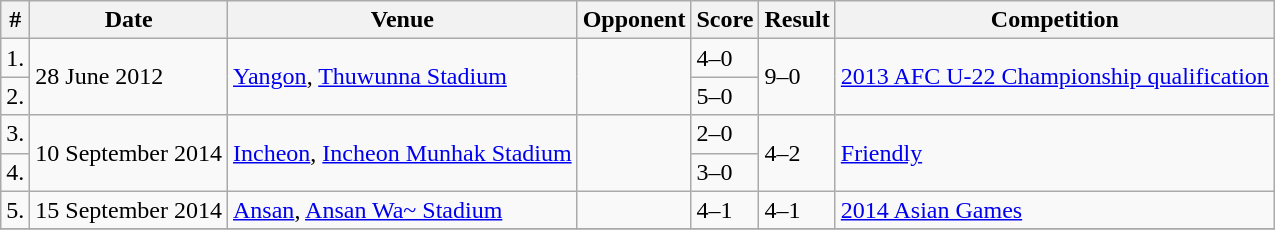<table class="wikitable collapsible collapsed">
<tr>
<th>#</th>
<th>Date</th>
<th>Venue</th>
<th>Opponent</th>
<th>Score</th>
<th>Result</th>
<th>Competition</th>
</tr>
<tr>
<td>1.</td>
<td rowspan="2">28 June 2012</td>
<td rowspan="2"><a href='#'>Yangon</a>, <a href='#'>Thuwunna Stadium</a></td>
<td rowspan="2"></td>
<td>4–0</td>
<td rowspan="2">9–0</td>
<td rowspan="2"><a href='#'>2013 AFC U-22 Championship qualification</a></td>
</tr>
<tr>
<td>2.</td>
<td>5–0</td>
</tr>
<tr>
<td>3.</td>
<td rowspan="2">10 September 2014</td>
<td rowspan="2"><a href='#'>Incheon</a>, <a href='#'>Incheon Munhak Stadium</a></td>
<td rowspan="2"></td>
<td>2–0</td>
<td rowspan="2">4–2</td>
<td rowspan="2"><a href='#'>Friendly</a></td>
</tr>
<tr>
<td>4.</td>
<td>3–0</td>
</tr>
<tr>
<td>5.</td>
<td>15 September 2014</td>
<td><a href='#'>Ansan</a>, <a href='#'>Ansan Wa~ Stadium</a></td>
<td></td>
<td>4–1</td>
<td>4–1</td>
<td><a href='#'>2014 Asian Games</a></td>
</tr>
<tr>
</tr>
</table>
